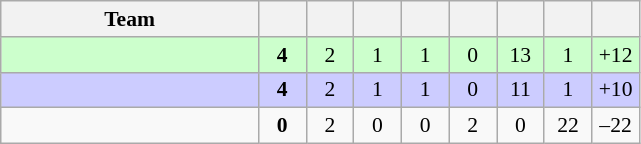<table class="wikitable" style="text-align: center; font-size: 90%;">
<tr>
<th width="165">Team</th>
<th width="25"></th>
<th width="25"></th>
<th width="25"></th>
<th width="25"></th>
<th width="25"></th>
<th width="25"></th>
<th width="25"></th>
<th width="25"></th>
</tr>
<tr bgcolor=#ccffcc>
<td align=left></td>
<td><strong>4</strong></td>
<td>2</td>
<td>1</td>
<td>1</td>
<td>0</td>
<td>13</td>
<td>1</td>
<td>+12</td>
</tr>
<tr bgcolor=#ccccff>
<td align=left></td>
<td><strong>4</strong></td>
<td>2</td>
<td>1</td>
<td>1</td>
<td>0</td>
<td>11</td>
<td>1</td>
<td>+10</td>
</tr>
<tr>
<td align=left></td>
<td><strong>0</strong></td>
<td>2</td>
<td>0</td>
<td>0</td>
<td>2</td>
<td>0</td>
<td>22</td>
<td>–22</td>
</tr>
</table>
